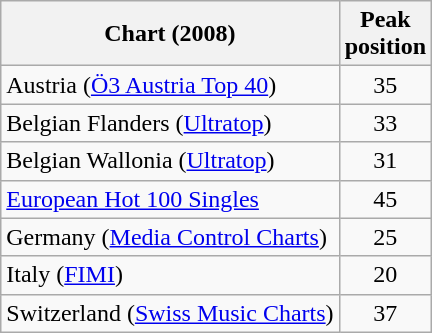<table class="wikitable sortable">
<tr>
<th align="left">Chart (2008)</th>
<th style="text-align:center;">Peak<br>position</th>
</tr>
<tr>
<td>Austria (<a href='#'>Ö3 Austria Top 40</a>)</td>
<td style="text-align:center;">35</td>
</tr>
<tr>
<td>Belgian Flanders (<a href='#'>Ultratop</a>)</td>
<td style="text-align:center;">33</td>
</tr>
<tr>
<td>Belgian Wallonia (<a href='#'>Ultratop</a>)</td>
<td style="text-align:center;">31</td>
</tr>
<tr>
<td><a href='#'>European Hot 100 Singles</a></td>
<td style="text-align:center;">45</td>
</tr>
<tr>
<td>Germany (<a href='#'>Media Control Charts</a>)</td>
<td style="text-align:center;">25</td>
</tr>
<tr>
<td>Italy (<a href='#'>FIMI</a>)</td>
<td style="text-align:center;">20</td>
</tr>
<tr>
<td>Switzerland (<a href='#'>Swiss Music Charts</a>)</td>
<td style="text-align:center;">37</td>
</tr>
</table>
